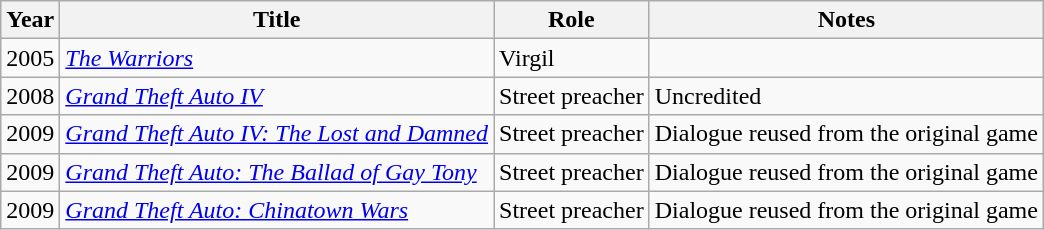<table class="wikitable sortable">
<tr>
<th>Year</th>
<th>Title</th>
<th>Role</th>
<th>Notes</th>
</tr>
<tr>
<td>2005</td>
<td><em><a href='#'>The Warriors</a></em></td>
<td>Virgil</td>
<td></td>
</tr>
<tr>
<td>2008</td>
<td><em><a href='#'>Grand Theft Auto IV</a></em></td>
<td>Street preacher</td>
<td>Uncredited</td>
</tr>
<tr>
<td>2009</td>
<td><em><a href='#'>Grand Theft Auto IV: The Lost and Damned</a></em></td>
<td>Street preacher</td>
<td>Dialogue reused from the original game</td>
</tr>
<tr>
<td>2009</td>
<td><em><a href='#'>Grand Theft Auto: The Ballad of Gay Tony</a></em></td>
<td>Street preacher</td>
<td>Dialogue reused from the original game</td>
</tr>
<tr>
<td>2009</td>
<td><em><a href='#'>Grand Theft Auto: Chinatown Wars</a></em></td>
<td>Street preacher</td>
<td>Dialogue reused from the original game</td>
</tr>
</table>
